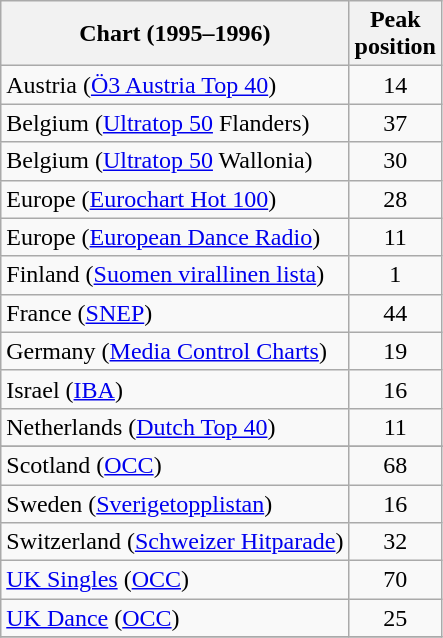<table class="wikitable sortable">
<tr>
<th>Chart (1995–1996)</th>
<th>Peak<br>position</th>
</tr>
<tr>
<td>Austria (<a href='#'>Ö3 Austria Top 40</a>)</td>
<td align="center">14</td>
</tr>
<tr>
<td>Belgium (<a href='#'>Ultratop 50</a> Flanders)</td>
<td align="center">37</td>
</tr>
<tr>
<td>Belgium (<a href='#'>Ultratop 50</a> Wallonia)</td>
<td align="center">30</td>
</tr>
<tr>
<td>Europe (<a href='#'>Eurochart Hot 100</a>)</td>
<td align="center">28</td>
</tr>
<tr>
<td>Europe (<a href='#'>European Dance Radio</a>)</td>
<td align="center">11</td>
</tr>
<tr>
<td>Finland (<a href='#'>Suomen virallinen lista</a>)</td>
<td align="center">1</td>
</tr>
<tr>
<td>France (<a href='#'>SNEP</a>)</td>
<td align="center">44</td>
</tr>
<tr>
<td>Germany (<a href='#'>Media Control Charts</a>)</td>
<td align="center">19</td>
</tr>
<tr>
<td>Israel (<a href='#'>IBA</a>)</td>
<td align="center">16</td>
</tr>
<tr>
<td>Netherlands (<a href='#'>Dutch Top 40</a>)</td>
<td align="center">11</td>
</tr>
<tr>
</tr>
<tr>
<td>Scotland (<a href='#'>OCC</a>)</td>
<td align="center">68</td>
</tr>
<tr>
<td>Sweden (<a href='#'>Sverigetopplistan</a>)</td>
<td align="center">16</td>
</tr>
<tr>
<td>Switzerland (<a href='#'>Schweizer Hitparade</a>)</td>
<td align="center">32</td>
</tr>
<tr>
<td><a href='#'>UK Singles</a> (<a href='#'>OCC</a>)</td>
<td align="center">70</td>
</tr>
<tr>
<td><a href='#'>UK Dance</a> (<a href='#'>OCC</a>)</td>
<td align="center">25</td>
</tr>
<tr>
</tr>
</table>
